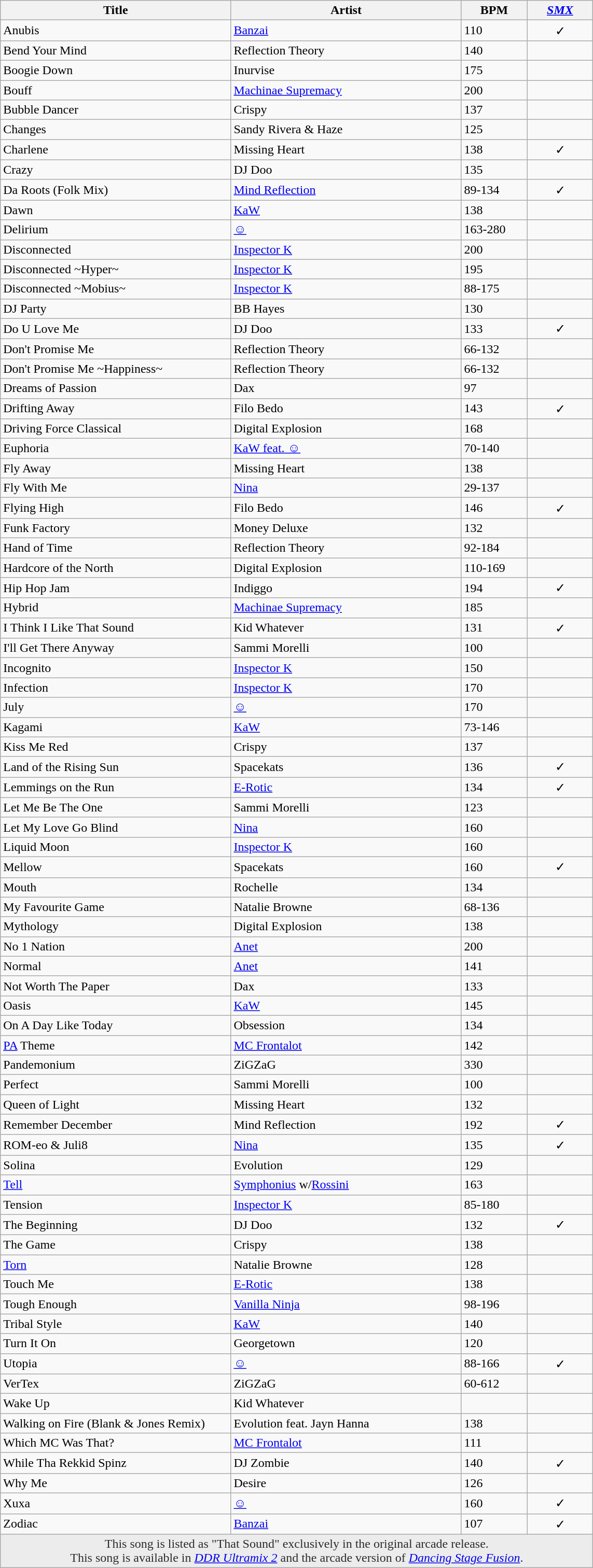<table class="wikitable" style="max-width: 800px;">
<tr>
<th width="35%">Title</th>
<th width="35%">Artist</th>
<th width="10%">BPM</th>
<th width="10%"><em><a href='#'>SMX</a></em></th>
</tr>
<tr>
<td>Anubis</td>
<td><a href='#'>Banzai</a></td>
<td>110</td>
<td style="text-align: center;">✓</td>
</tr>
<tr>
<td>Bend Your Mind</td>
<td>Reflection Theory</td>
<td>140</td>
<td></td>
</tr>
<tr>
<td>Boogie Down</td>
<td>Inurvise</td>
<td>175</td>
<td></td>
</tr>
<tr>
<td>Bouff</td>
<td><a href='#'>Machinae Supremacy</a></td>
<td>200</td>
<td></td>
</tr>
<tr>
<td>Bubble Dancer</td>
<td>Crispy</td>
<td>137</td>
<td></td>
</tr>
<tr ->
<td>Changes</td>
<td>Sandy Rivera & Haze</td>
<td>125</td>
<td></td>
</tr>
<tr>
<td>Charlene</td>
<td>Missing Heart</td>
<td>138</td>
<td style="text-align: center;">✓</td>
</tr>
<tr ->
<td>Crazy</td>
<td>DJ Doo</td>
<td>135</td>
<td></td>
</tr>
<tr>
<td>Da Roots (Folk Mix)</td>
<td><a href='#'>Mind Reflection</a></td>
<td>89-134</td>
<td style="text-align: center;">✓</td>
</tr>
<tr ->
<td>Dawn</td>
<td><a href='#'>KaW</a></td>
<td>138</td>
<td></td>
</tr>
<tr>
<td>Delirium</td>
<td><a href='#'>☺</a></td>
<td>163-280</td>
<td></td>
</tr>
<tr --->
<td>Disconnected</td>
<td><a href='#'>Inspector K</a></td>
<td>200</td>
<td></td>
</tr>
<tr>
<td>Disconnected ~Hyper~</td>
<td><a href='#'>Inspector K</a></td>
<td>195</td>
<td><br></td>
</tr>
<tr>
<td>Disconnected ~Mobius~</td>
<td><a href='#'>Inspector K</a></td>
<td>88-175</td>
<td><br></td>
</tr>
<tr>
<td>DJ Party</td>
<td>BB Hayes</td>
<td>130</td>
<td></td>
</tr>
<tr ->
<td>Do U Love Me</td>
<td>DJ Doo</td>
<td>133</td>
<td style="text-align: center;">✓</td>
</tr>
<tr>
<td>Don't Promise Me</td>
<td>Reflection Theory</td>
<td>66-132</td>
<td></td>
</tr>
<tr>
<td>Don't Promise Me ~Happiness~</td>
<td>Reflection Theory</td>
<td>66-132</td>
<td></td>
</tr>
<tr>
<td>Dreams of Passion</td>
<td>Dax</td>
<td>97</td>
<td></td>
</tr>
<tr ->
<td>Drifting Away</td>
<td>Filo Bedo</td>
<td>143</td>
<td style="text-align: center;">✓</td>
</tr>
<tr>
<td>Driving Force Classical</td>
<td>Digital Explosion</td>
<td>168</td>
<td></td>
</tr>
<tr ->
<td>Euphoria</td>
<td><a href='#'>KaW feat. ☺</a></td>
<td>70-140</td>
<td></td>
</tr>
<tr>
<td>Fly Away</td>
<td>Missing Heart</td>
<td>138</td>
<td></td>
</tr>
<tr --->
<td>Fly With Me</td>
<td><a href='#'>Nina</a></td>
<td>29-137</td>
<td></td>
</tr>
<tr>
<td>Flying High</td>
<td>Filo Bedo</td>
<td>146</td>
<td style="text-align: center;">✓</td>
</tr>
<tr>
<td>Funk Factory</td>
<td>Money Deluxe</td>
<td>132</td>
<td></td>
</tr>
<tr>
<td>Hand of Time</td>
<td>Reflection Theory</td>
<td>92-184</td>
<td></td>
</tr>
<tr --->
<td>Hardcore of the North</td>
<td>Digital Explosion</td>
<td>110-169</td>
<td></td>
</tr>
<tr>
<td>Hip Hop Jam</td>
<td>Indiggo</td>
<td>194</td>
<td style="text-align: center;">✓</td>
</tr>
<tr --->
<td>Hybrid</td>
<td><a href='#'>Machinae Supremacy</a></td>
<td>185</td>
<td></td>
</tr>
<tr>
<td>I Think I Like That Sound </td>
<td>Kid Whatever</td>
<td>131</td>
<td style="text-align: center;">✓</td>
</tr>
<tr --->
<td>I'll Get There Anyway</td>
<td>Sammi Morelli</td>
<td>100</td>
<td></td>
</tr>
<tr>
<td>Incognito</td>
<td><a href='#'>Inspector K</a></td>
<td>150</td>
<td></td>
</tr>
<tr>
<td>Infection</td>
<td><a href='#'>Inspector K</a></td>
<td>170</td>
<td></td>
</tr>
<tr>
<td>July</td>
<td><a href='#'>☺</a></td>
<td>170</td>
<td></td>
</tr>
<tr --->
<td>Kagami</td>
<td><a href='#'>KaW</a></td>
<td>73-146</td>
<td></td>
</tr>
<tr>
<td>Kiss Me Red</td>
<td>Crispy</td>
<td>137</td>
<td></td>
</tr>
<tr --->
<td>Land of the Rising Sun</td>
<td>Spacekats</td>
<td>136</td>
<td style="text-align: center;">✓</td>
</tr>
<tr>
<td>Lemmings on the Run</td>
<td><a href='#'>E-Rotic</a></td>
<td>134</td>
<td style="text-align: center;">✓</td>
</tr>
<tr --->
<td>Let Me Be The One</td>
<td>Sammi Morelli</td>
<td>123</td>
<td></td>
</tr>
<tr>
<td>Let My Love Go Blind</td>
<td><a href='#'>Nina</a></td>
<td>160</td>
<td></td>
</tr>
<tr>
<td>Liquid Moon</td>
<td><a href='#'>Inspector K</a></td>
<td>160</td>
<td><br></td>
</tr>
<tr>
<td>Mellow</td>
<td>Spacekats</td>
<td>160</td>
<td style="text-align: center;">✓</td>
</tr>
<tr --->
<td>Mouth</td>
<td>Rochelle</td>
<td>134</td>
<td></td>
</tr>
<tr>
<td>My Favourite Game</td>
<td>Natalie Browne</td>
<td>68-136</td>
<td></td>
</tr>
<tr ->
<td>Mythology</td>
<td>Digital Explosion</td>
<td>138</td>
<td></td>
</tr>
<tr>
<td>No 1 Nation</td>
<td><a href='#'>Anet</a></td>
<td>200</td>
<td></td>
</tr>
<tr ->
<td>Normal</td>
<td><a href='#'>Anet</a></td>
<td>141</td>
<td></td>
</tr>
<tr>
<td>Not Worth The Paper</td>
<td>Dax</td>
<td>133</td>
<td></td>
</tr>
<tr ->
<td>Oasis</td>
<td><a href='#'>KaW</a></td>
<td>145</td>
<td></td>
</tr>
<tr>
<td>On A Day Like Today</td>
<td>Obsession</td>
<td>134</td>
<td></td>
</tr>
<tr ->
<td><a href='#'>PA</a> Theme</td>
<td><a href='#'>MC Frontalot</a></td>
<td>142</td>
<td></td>
</tr>
<tr>
<td>Pandemonium</td>
<td>ZiGZaG</td>
<td>330</td>
<td></td>
</tr>
<tr ->
<td>Perfect</td>
<td>Sammi Morelli</td>
<td>100</td>
<td></td>
</tr>
<tr>
<td>Queen of Light</td>
<td>Missing Heart</td>
<td>132</td>
<td></td>
</tr>
<tr ->
<td>Remember December</td>
<td>Mind Reflection</td>
<td>192</td>
<td style="text-align: center;">✓</td>
</tr>
<tr>
<td>ROM-eo & Juli8</td>
<td><a href='#'>Nina</a></td>
<td>135</td>
<td style="text-align: center;">✓</td>
</tr>
<tr ->
<td>Solina</td>
<td>Evolution</td>
<td>129</td>
<td></td>
</tr>
<tr>
<td><a href='#'>Tell</a></td>
<td><a href='#'>Symphonius</a> w/<a href='#'>Rossini</a></td>
<td>163</td>
<td></td>
</tr>
<tr --->
<td>Tension</td>
<td><a href='#'>Inspector K</a></td>
<td>85-180</td>
<td></td>
</tr>
<tr>
<td>The Beginning</td>
<td>DJ Doo</td>
<td>132</td>
<td style="text-align: center;">✓</td>
</tr>
<tr --->
<td>The Game</td>
<td>Crispy</td>
<td>138</td>
<td></td>
</tr>
<tr>
<td><a href='#'>Torn</a></td>
<td>Natalie Browne</td>
<td>128</td>
<td></td>
</tr>
<tr ->
<td>Touch Me</td>
<td><a href='#'>E-Rotic</a></td>
<td>138</td>
<td></td>
</tr>
<tr>
<td>Tough Enough </td>
<td><a href='#'>Vanilla Ninja</a></td>
<td>98-196</td>
<td></td>
</tr>
<tr>
<td>Tribal Style</td>
<td><a href='#'>KaW</a></td>
<td>140</td>
<td></td>
</tr>
<tr>
<td>Turn It On</td>
<td>Georgetown</td>
<td>120</td>
<td></td>
</tr>
<tr ->
<td>Utopia</td>
<td><a href='#'>☺</a></td>
<td>88-166</td>
<td style="text-align: center;">✓</td>
</tr>
<tr>
<td>VerTex</td>
<td>ZiGZaG</td>
<td>60-612</td>
<td></td>
</tr>
<tr>
<td>Wake Up</td>
<td>Kid Whatever</td>
<td></td>
<td></td>
</tr>
<tr>
<td>Walking on Fire (Blank & Jones Remix)</td>
<td>Evolution feat. Jayn Hanna</td>
<td>138</td>
<td></td>
</tr>
<tr>
<td>Which MC Was That?</td>
<td><a href='#'>MC Frontalot</a></td>
<td>111</td>
<td></td>
</tr>
<tr>
<td>While Tha Rekkid Spinz</td>
<td>DJ Zombie</td>
<td>140</td>
<td style="text-align: center;">✓</td>
</tr>
<tr>
<td>Why Me</td>
<td>Desire</td>
<td>126</td>
<td></td>
</tr>
<tr>
<td>Xuxa</td>
<td><a href='#'>☺</a></td>
<td>160</td>
<td style="text-align: center;">✓</td>
</tr>
<tr ->
<td>Zodiac</td>
<td><a href='#'>Banzai</a></td>
<td>107</td>
<td style="text-align: center;">✓</td>
</tr>
<tr>
<td colspan="4" style="text-align: center; background: #ececec; color: #2C2C2C;"> This song is listed as "That Sound" exclusively in the original arcade release.<br> This song is available in <em><a href='#'>DDR Ultramix 2</a></em> and the arcade version of <em><a href='#'>Dancing Stage Fusion</a></em>.</td>
</tr>
</table>
